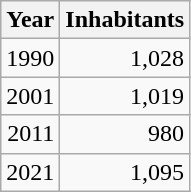<table cellspacing="0" cellpadding="0">
<tr>
<td valign="top"><br><table class="wikitable sortable zebra hintergrundfarbe5">
<tr>
<th>Year</th>
<th>Inhabitants</th>
</tr>
<tr align="right">
<td>1990</td>
<td>1,028</td>
</tr>
<tr align="right">
<td>2001</td>
<td>1,019</td>
</tr>
<tr align="right">
<td>2011</td>
<td>980</td>
</tr>
<tr align="right">
<td>2021</td>
<td>1,095</td>
</tr>
</table>
</td>
</tr>
</table>
